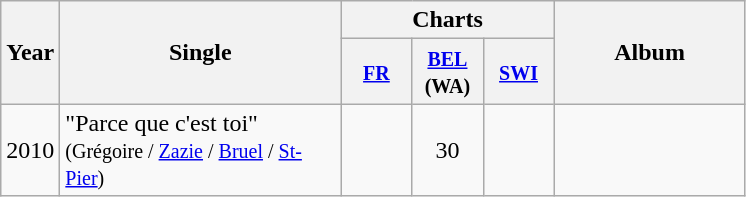<table class="wikitable">
<tr>
<th align="center" rowspan="2">Year</th>
<th align="center" rowspan="2" width="180">Single</th>
<th align="center" colspan="3">Charts</th>
<th align="center" rowspan="2" width="120">Album</th>
</tr>
<tr>
<th width="40"><small><a href='#'>FR</a> </small><br></th>
<th width="40"><small><a href='#'>BEL</a> <br>(WA)<br></small></th>
<th width="40"><small><a href='#'>SWI</a><br></small></th>
</tr>
<tr>
<td align="center">2010</td>
<td>"Parce que c'est toi"<br><small>(Grégoire / <a href='#'>Zazie</a> / <a href='#'>Bruel</a> / <a href='#'>St-Pier</a>)</small></td>
<td align="center"></td>
<td align="center">30</td>
<td align="center"></td>
<td align="center"></td>
</tr>
</table>
